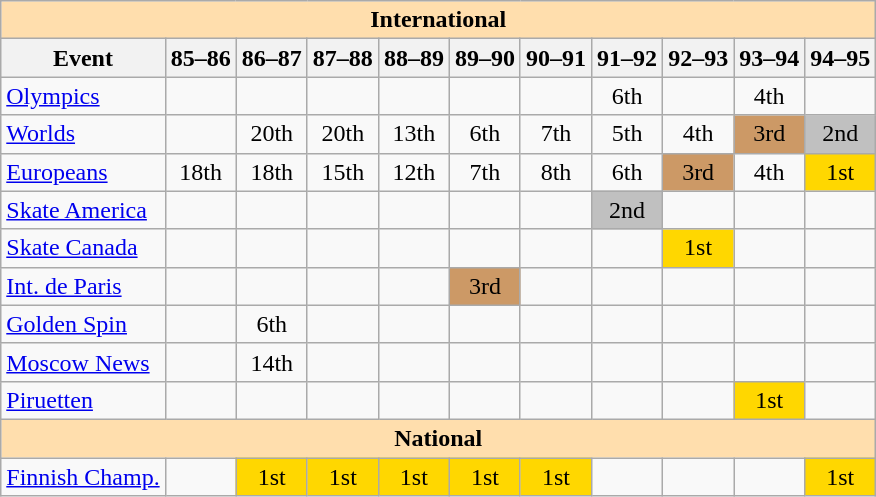<table class="wikitable" style="text-align:center">
<tr>
<th style="background-color: #ffdead; " colspan=11 align=center>International</th>
</tr>
<tr>
<th>Event</th>
<th>85–86</th>
<th>86–87</th>
<th>87–88</th>
<th>88–89</th>
<th>89–90</th>
<th>90–91</th>
<th>91–92</th>
<th>92–93</th>
<th>93–94</th>
<th>94–95</th>
</tr>
<tr>
<td align=left><a href='#'>Olympics</a></td>
<td></td>
<td></td>
<td></td>
<td></td>
<td></td>
<td></td>
<td>6th</td>
<td></td>
<td>4th</td>
<td></td>
</tr>
<tr>
<td align=left><a href='#'>Worlds</a></td>
<td></td>
<td>20th</td>
<td>20th</td>
<td>13th</td>
<td>6th</td>
<td>7th</td>
<td>5th</td>
<td>4th</td>
<td bgcolor=cc9966>3rd</td>
<td bgcolor=silver>2nd</td>
</tr>
<tr>
<td align=left><a href='#'>Europeans</a></td>
<td>18th</td>
<td>18th</td>
<td>15th</td>
<td>12th</td>
<td>7th</td>
<td>8th</td>
<td>6th</td>
<td bgcolor=cc9966>3rd</td>
<td>4th</td>
<td bgcolor=gold>1st</td>
</tr>
<tr>
<td align=left><a href='#'>Skate America</a></td>
<td></td>
<td></td>
<td></td>
<td></td>
<td></td>
<td></td>
<td bgcolor=silver>2nd</td>
<td></td>
<td></td>
<td></td>
</tr>
<tr>
<td align=left><a href='#'>Skate Canada</a></td>
<td></td>
<td></td>
<td></td>
<td></td>
<td></td>
<td></td>
<td></td>
<td bgcolor=gold>1st</td>
<td></td>
<td></td>
</tr>
<tr>
<td align=left><a href='#'>Int. de Paris</a></td>
<td></td>
<td></td>
<td></td>
<td></td>
<td bgcolor=cc9966>3rd</td>
<td></td>
<td></td>
<td></td>
<td></td>
<td></td>
</tr>
<tr>
<td align=left><a href='#'>Golden Spin</a></td>
<td></td>
<td>6th</td>
<td></td>
<td></td>
<td></td>
<td></td>
<td></td>
<td></td>
<td></td>
<td></td>
</tr>
<tr>
<td align=left><a href='#'>Moscow News</a></td>
<td></td>
<td>14th</td>
<td></td>
<td></td>
<td></td>
<td></td>
<td></td>
<td></td>
<td></td>
<td></td>
</tr>
<tr>
<td align=left><a href='#'>Piruetten</a></td>
<td></td>
<td></td>
<td></td>
<td></td>
<td></td>
<td></td>
<td></td>
<td></td>
<td bgcolor=gold>1st</td>
<td></td>
</tr>
<tr>
<th style="background-color: #ffdead; " colspan=11 align=center>National</th>
</tr>
<tr>
<td align=left><a href='#'>Finnish Champ.</a></td>
<td></td>
<td bgcolor=gold>1st</td>
<td bgcolor=gold>1st</td>
<td bgcolor=gold>1st</td>
<td bgcolor=gold>1st</td>
<td bgcolor=gold>1st</td>
<td></td>
<td></td>
<td></td>
<td bgcolor=gold>1st</td>
</tr>
</table>
